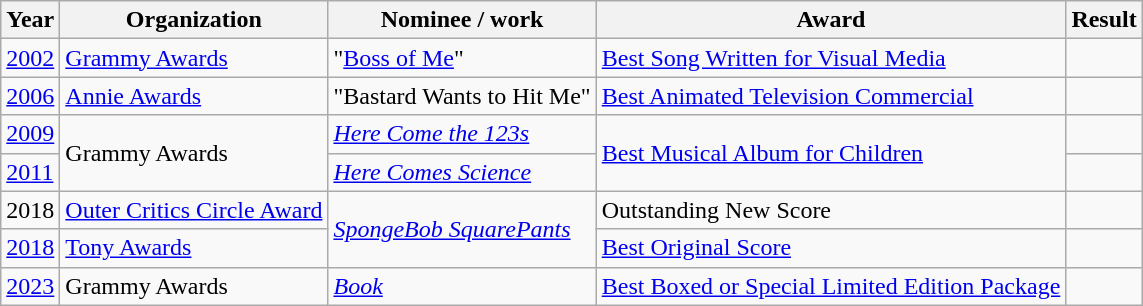<table class="wikitable">
<tr>
<th>Year</th>
<th>Organization</th>
<th>Nominee / work</th>
<th>Award</th>
<th>Result</th>
</tr>
<tr>
<td><a href='#'>2002</a></td>
<td><a href='#'>Grammy Awards</a></td>
<td>"<a href='#'>Boss of Me</a>"</td>
<td><a href='#'>Best Song Written for Visual Media</a></td>
<td></td>
</tr>
<tr>
<td><a href='#'>2006</a></td>
<td><a href='#'>Annie Awards</a></td>
<td>"Bastard Wants to Hit Me"</td>
<td><a href='#'>Best Animated Television Commercial</a></td>
<td></td>
</tr>
<tr>
<td><a href='#'>2009</a></td>
<td rowspan="2">Grammy Awards</td>
<td><em><a href='#'>Here Come the 123s</a></em></td>
<td rowspan="2"><a href='#'>Best Musical Album for Children</a></td>
<td></td>
</tr>
<tr>
<td><a href='#'>2011</a></td>
<td><em><a href='#'>Here Comes Science</a></em></td>
<td></td>
</tr>
<tr>
<td>2018</td>
<td><a href='#'>Outer Critics Circle Award</a></td>
<td rowspan="2"><a href='#'><em>SpongeBob SquarePants</em></a></td>
<td>Outstanding New Score</td>
<td></td>
</tr>
<tr>
<td><a href='#'>2018</a></td>
<td><a href='#'>Tony Awards</a></td>
<td><a href='#'>Best Original Score</a></td>
<td></td>
</tr>
<tr>
<td><a href='#'>2023</a></td>
<td>Grammy Awards</td>
<td><a href='#'><em>Book</em></a></td>
<td><a href='#'>Best Boxed or Special Limited Edition Package</a></td>
<td></td>
</tr>
</table>
